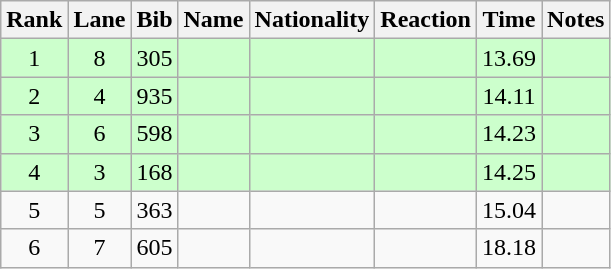<table class="wikitable sortable" style="text-align:center">
<tr>
<th>Rank</th>
<th>Lane</th>
<th>Bib</th>
<th>Name</th>
<th>Nationality</th>
<th>Reaction</th>
<th>Time</th>
<th>Notes</th>
</tr>
<tr bgcolor=ccffcc>
<td>1</td>
<td>8</td>
<td>305</td>
<td align=left></td>
<td align=left></td>
<td></td>
<td>13.69</td>
<td><strong></strong></td>
</tr>
<tr bgcolor=ccffcc>
<td>2</td>
<td>4</td>
<td>935</td>
<td align=left></td>
<td align=left></td>
<td></td>
<td>14.11</td>
<td><strong></strong></td>
</tr>
<tr bgcolor=ccffcc>
<td>3</td>
<td>6</td>
<td>598</td>
<td align=left></td>
<td align=left></td>
<td></td>
<td>14.23</td>
<td><strong></strong></td>
</tr>
<tr bgcolor=ccffcc>
<td>4</td>
<td>3</td>
<td>168</td>
<td align=left></td>
<td align=left></td>
<td></td>
<td>14.25</td>
<td><strong></strong></td>
</tr>
<tr>
<td>5</td>
<td>5</td>
<td>363</td>
<td align=left></td>
<td align=left></td>
<td></td>
<td>15.04</td>
<td></td>
</tr>
<tr>
<td>6</td>
<td>7</td>
<td>605</td>
<td align=left></td>
<td align=left></td>
<td></td>
<td>18.18</td>
<td></td>
</tr>
</table>
